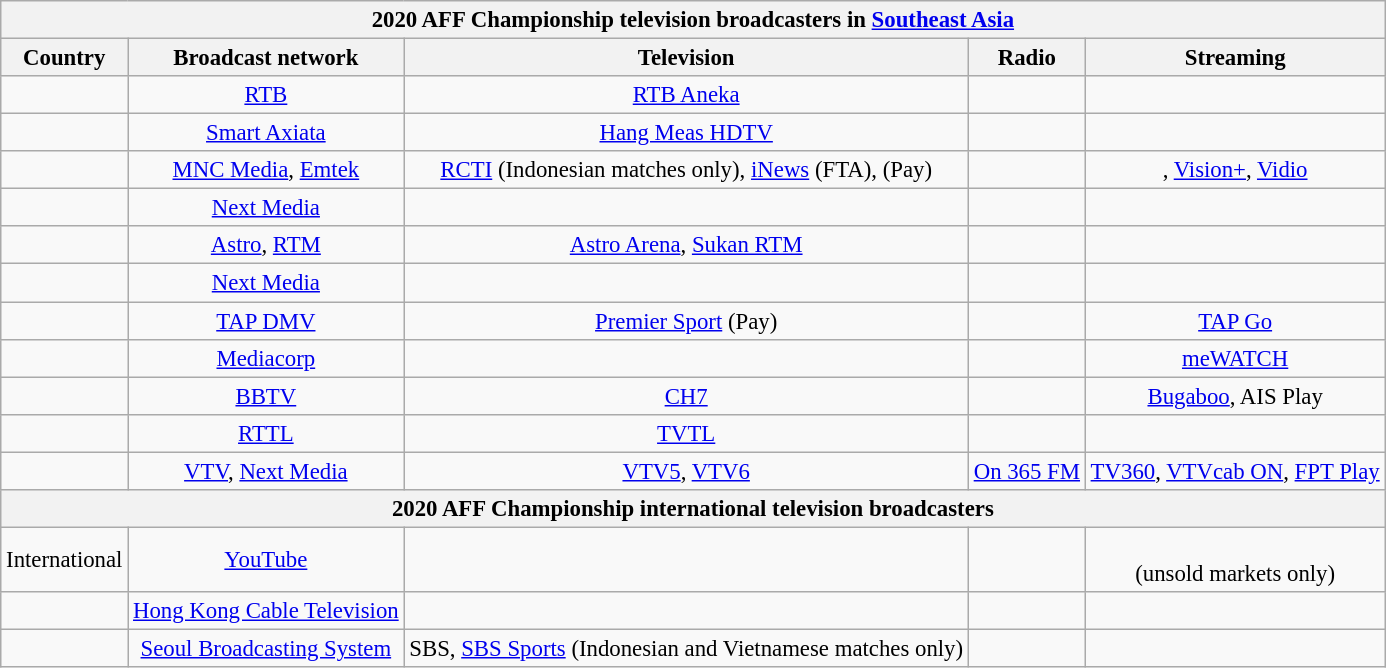<table class="wikitable" style="font-size:95%; text-align:center;">
<tr>
<th colspan="5">2020 AFF Championship television broadcasters in <a href='#'>Southeast Asia</a></th>
</tr>
<tr>
<th>Country</th>
<th>Broadcast network</th>
<th>Television</th>
<th>Radio</th>
<th>Streaming</th>
</tr>
<tr>
<td style="text-align:left"></td>
<td><a href='#'>RTB</a></td>
<td><a href='#'>RTB Aneka</a></td>
<td></td>
<td></td>
</tr>
<tr>
<td style="text-align:left"></td>
<td><a href='#'>Smart Axiata</a></td>
<td><a href='#'>Hang Meas HDTV</a></td>
<td></td>
<td></td>
</tr>
<tr>
<td style="text-align:left"></td>
<td><a href='#'>MNC Media</a>, <a href='#'>Emtek</a></td>
<td><a href='#'>RCTI</a> (Indonesian matches only), <a href='#'>iNews</a> (FTA),  (Pay)</td>
<td></td>
<td>, <a href='#'>Vision+</a>, <a href='#'>Vidio</a></td>
</tr>
<tr>
<td style="text-align:left"></td>
<td><a href='#'>Next Media</a></td>
<td></td>
<td></td>
<td></td>
</tr>
<tr>
<td style="text-align:left"></td>
<td><a href='#'>Astro</a>, <a href='#'>RTM</a></td>
<td><a href='#'>Astro Arena</a>, <a href='#'>Sukan RTM</a></td>
<td></td>
<td></td>
</tr>
<tr>
<td style="text-align:left"></td>
<td><a href='#'>Next Media</a></td>
<td></td>
<td></td>
<td></td>
</tr>
<tr>
<td style="text-align:left"></td>
<td><a href='#'>TAP DMV</a></td>
<td><a href='#'>Premier Sport</a> (Pay)</td>
<td></td>
<td><a href='#'>TAP Go</a></td>
</tr>
<tr>
<td style="text-align:left"></td>
<td><a href='#'>Mediacorp</a></td>
<td></td>
<td></td>
<td><a href='#'>meWATCH</a></td>
</tr>
<tr>
<td style="text-align:left"></td>
<td><a href='#'>BBTV</a></td>
<td><a href='#'>CH7</a></td>
<td></td>
<td><a href='#'>Bugaboo</a>, AIS Play</td>
</tr>
<tr>
<td style="text-align:left"></td>
<td><a href='#'>RTTL</a></td>
<td><a href='#'>TVTL</a></td>
<td></td>
<td></td>
</tr>
<tr>
<td style="text-align:left"></td>
<td><a href='#'>VTV</a>, <a href='#'>Next Media</a></td>
<td><a href='#'>VTV5</a>, <a href='#'>VTV6</a></td>
<td><a href='#'>On 365 FM</a></td>
<td><a href='#'>TV360</a>, <a href='#'>VTVcab ON</a>, <a href='#'>FPT Play</a></td>
</tr>
<tr>
<th colspan="5">2020 AFF Championship international television broadcasters</th>
</tr>
<tr>
<td style="text-align:left">International</td>
<td><a href='#'>YouTube</a></td>
<td></td>
<td></td>
<td><br>(unsold markets only)</td>
</tr>
<tr>
<td style="text-align:left"><br></td>
<td><a href='#'>Hong Kong Cable Television</a></td>
<td></td>
<td></td>
<td></td>
</tr>
<tr>
<td style="text-align:left"><br></td>
<td><a href='#'>Seoul Broadcasting System</a></td>
<td>SBS, <a href='#'>SBS Sports</a> (Indonesian and Vietnamese matches only)</td>
<td></td>
<td></td>
</tr>
</table>
